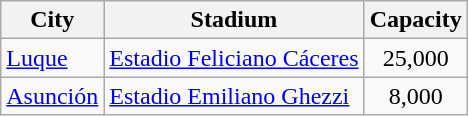<table class="wikitable sortable">
<tr>
<th>City</th>
<th>Stadium</th>
<th>Capacity</th>
</tr>
<tr>
<td><a href='#'>Luque</a></td>
<td><a href='#'>Estadio Feliciano Cáceres</a></td>
<td style="text-align: center;">25,000</td>
</tr>
<tr>
<td><a href='#'>Asunción</a></td>
<td><a href='#'>Estadio Emiliano Ghezzi</a></td>
<td style="text-align: center;">8,000</td>
</tr>
</table>
